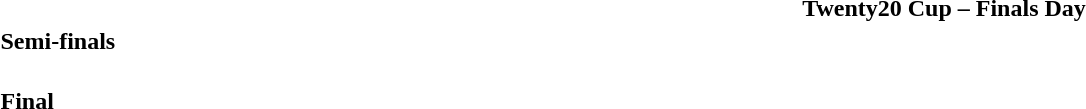<table class="toccolours collapsible collapsed" width=100%>
<tr>
<th colspan="1"><strong>Twenty20 Cup – Finals Day</strong></th>
</tr>
<tr>
<td colspan="1"><strong>Semi-finals</strong><br><br>
</td>
</tr>
<tr>
<td colspan="1"><strong>Final</strong><br></td>
</tr>
</table>
